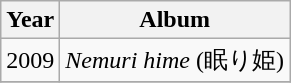<table class="wikitable plainrowheaders" style="text-align:center;">
<tr>
<th>Year</th>
<th>Album</th>
</tr>
<tr>
<td>2009</td>
<td><em>Nemuri hime</em> (眠り姫) </td>
</tr>
<tr>
</tr>
</table>
